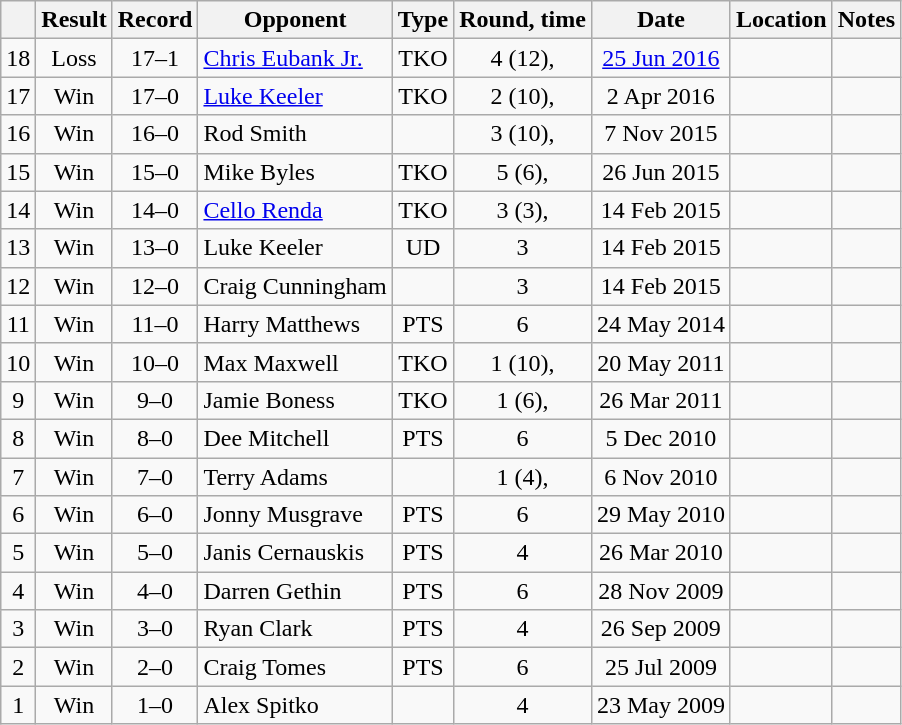<table class="wikitable" style="text-align:center">
<tr>
<th></th>
<th>Result</th>
<th>Record</th>
<th>Opponent</th>
<th>Type</th>
<th>Round, time</th>
<th>Date</th>
<th>Location</th>
<th>Notes</th>
</tr>
<tr>
<td>18</td>
<td>Loss</td>
<td>17–1</td>
<td style="text-align:left;"><a href='#'>Chris Eubank Jr.</a></td>
<td>TKO</td>
<td>4 (12), </td>
<td><a href='#'>25 Jun 2016</a></td>
<td style="text-align:left;"></td>
<td style="text-align:left;"></td>
</tr>
<tr>
<td>17</td>
<td>Win</td>
<td>17–0</td>
<td style="text-align:left;"><a href='#'>Luke Keeler</a></td>
<td>TKO</td>
<td>2 (10), </td>
<td>2 Apr 2016</td>
<td style="text-align:left;"></td>
<td style="text-align:left;"></td>
</tr>
<tr>
<td>16</td>
<td>Win</td>
<td>16–0</td>
<td style="text-align:left;">Rod Smith</td>
<td></td>
<td>3 (10), </td>
<td>7 Nov 2015</td>
<td style="text-align:left;"></td>
<td></td>
</tr>
<tr>
<td>15</td>
<td>Win</td>
<td>15–0</td>
<td style="text-align:left;">Mike Byles</td>
<td>TKO</td>
<td>5 (6), </td>
<td>26 Jun 2015</td>
<td style="text-align:left;"></td>
<td></td>
</tr>
<tr>
<td>14</td>
<td>Win</td>
<td>14–0</td>
<td style="text-align:left;"><a href='#'>Cello Renda</a></td>
<td>TKO</td>
<td>3 (3), </td>
<td>14 Feb 2015</td>
<td style="text-align:left;"></td>
<td style="text-align:left;"></td>
</tr>
<tr>
<td>13</td>
<td>Win</td>
<td>13–0</td>
<td style="text-align:left;">Luke Keeler</td>
<td>UD</td>
<td>3</td>
<td>14 Feb 2015</td>
<td style="text-align:left;"></td>
<td style="text-align:left;"></td>
</tr>
<tr>
<td>12</td>
<td>Win</td>
<td>12–0</td>
<td style="text-align:left;">Craig Cunningham</td>
<td></td>
<td>3</td>
<td>14 Feb 2015</td>
<td style="text-align:left;"></td>
<td style="text-align:left;"></td>
</tr>
<tr>
<td>11</td>
<td>Win</td>
<td>11–0</td>
<td style="text-align:left;">Harry Matthews</td>
<td>PTS</td>
<td>6</td>
<td>24 May 2014</td>
<td style="text-align:left;"></td>
<td></td>
</tr>
<tr>
<td>10</td>
<td>Win</td>
<td>10–0</td>
<td style="text-align:left;">Max Maxwell</td>
<td>TKO</td>
<td>1 (10), </td>
<td>20 May 2011</td>
<td style="text-align:left;"></td>
<td></td>
</tr>
<tr>
<td>9</td>
<td>Win</td>
<td>9–0</td>
<td style="text-align:left;">Jamie Boness</td>
<td>TKO</td>
<td>1 (6), </td>
<td>26 Mar 2011</td>
<td style="text-align:left;"></td>
<td></td>
</tr>
<tr>
<td>8</td>
<td>Win</td>
<td>8–0</td>
<td style="text-align:left;">Dee Mitchell</td>
<td>PTS</td>
<td>6</td>
<td>5 Dec 2010</td>
<td style="text-align:left;"></td>
<td></td>
</tr>
<tr>
<td>7</td>
<td>Win</td>
<td>7–0</td>
<td style="text-align:left;">Terry Adams</td>
<td></td>
<td>1 (4), </td>
<td>6 Nov 2010</td>
<td style="text-align:left;"></td>
<td></td>
</tr>
<tr>
<td>6</td>
<td>Win</td>
<td>6–0</td>
<td style="text-align:left;">Jonny Musgrave</td>
<td>PTS</td>
<td>6</td>
<td>29 May 2010</td>
<td style="text-align:left;"></td>
<td></td>
</tr>
<tr>
<td>5</td>
<td>Win</td>
<td>5–0</td>
<td style="text-align:left;">Janis Cernauskis</td>
<td>PTS</td>
<td>4</td>
<td>26 Mar 2010</td>
<td style="text-align:left;"></td>
<td></td>
</tr>
<tr>
<td>4</td>
<td>Win</td>
<td>4–0</td>
<td style="text-align:left;">Darren Gethin</td>
<td>PTS</td>
<td>6</td>
<td>28 Nov 2009</td>
<td style="text-align:left;"></td>
<td></td>
</tr>
<tr>
<td>3</td>
<td>Win</td>
<td>3–0</td>
<td style="text-align:left;">Ryan Clark</td>
<td>PTS</td>
<td>4</td>
<td>26 Sep 2009</td>
<td style="text-align:left;"></td>
<td></td>
</tr>
<tr>
<td>2</td>
<td>Win</td>
<td>2–0</td>
<td style="text-align:left;">Craig Tomes</td>
<td>PTS</td>
<td>6</td>
<td>25 Jul 2009</td>
<td style="text-align:left;"></td>
<td></td>
</tr>
<tr>
<td>1</td>
<td>Win</td>
<td>1–0</td>
<td style="text-align:left;">Alex Spitko</td>
<td></td>
<td>4</td>
<td>23 May 2009</td>
<td style="text-align:left;"></td>
<td></td>
</tr>
</table>
